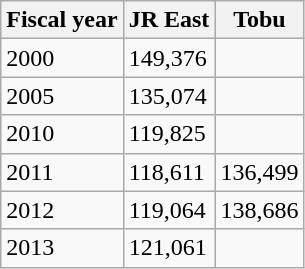<table class="wikitable">
<tr>
<th>Fiscal year</th>
<th>JR East</th>
<th>Tobu</th>
</tr>
<tr>
<td>2000</td>
<td>149,376</td>
<td></td>
</tr>
<tr>
<td>2005</td>
<td>135,074</td>
<td></td>
</tr>
<tr>
<td>2010</td>
<td>119,825</td>
<td></td>
</tr>
<tr>
<td>2011</td>
<td>118,611</td>
<td>136,499</td>
</tr>
<tr>
<td>2012</td>
<td>119,064</td>
<td>138,686</td>
</tr>
<tr>
<td>2013</td>
<td>121,061</td>
<td></td>
</tr>
</table>
